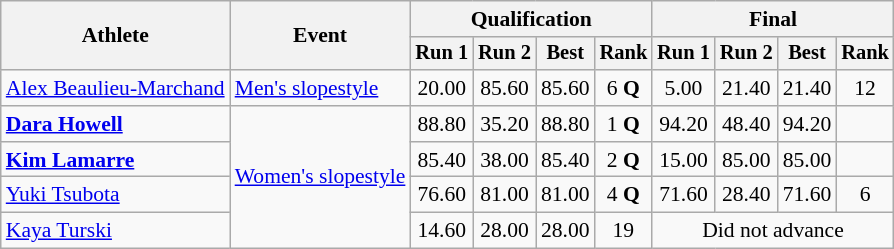<table class="wikitable" style="font-size:90%">
<tr>
<th rowspan="2">Athlete</th>
<th rowspan="2">Event</th>
<th colspan="4">Qualification</th>
<th colspan="4">Final</th>
</tr>
<tr style="font-size:95%">
<th>Run 1</th>
<th>Run 2</th>
<th>Best</th>
<th>Rank</th>
<th>Run 1</th>
<th>Run 2</th>
<th>Best</th>
<th>Rank</th>
</tr>
<tr align=center>
<td align=left><a href='#'>Alex Beaulieu-Marchand</a></td>
<td align=left><a href='#'>Men's slopestyle</a></td>
<td>20.00</td>
<td>85.60</td>
<td>85.60</td>
<td>6 <strong>Q</strong></td>
<td>5.00</td>
<td>21.40</td>
<td>21.40</td>
<td>12</td>
</tr>
<tr align=center>
<td align=left><strong><a href='#'>Dara Howell</a></strong></td>
<td align=left rowspan="4"><a href='#'>Women's slopestyle</a></td>
<td>88.80</td>
<td>35.20</td>
<td>88.80</td>
<td>1 <strong>Q</strong></td>
<td>94.20</td>
<td>48.40</td>
<td>94.20</td>
<td></td>
</tr>
<tr align=center>
<td align=left><strong><a href='#'>Kim Lamarre</a></strong></td>
<td>85.40</td>
<td>38.00</td>
<td>85.40</td>
<td>2 <strong>Q</strong></td>
<td>15.00</td>
<td>85.00</td>
<td>85.00</td>
<td></td>
</tr>
<tr align=center>
<td align=left><a href='#'>Yuki Tsubota</a></td>
<td>76.60</td>
<td>81.00</td>
<td>81.00</td>
<td>4 <strong>Q</strong></td>
<td>71.60</td>
<td>28.40</td>
<td>71.60</td>
<td>6</td>
</tr>
<tr align=center>
<td align=left><a href='#'>Kaya Turski</a></td>
<td>14.60</td>
<td>28.00</td>
<td>28.00</td>
<td>19</td>
<td colspan=4>Did not advance</td>
</tr>
</table>
